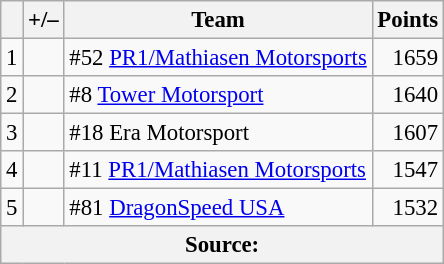<table class="wikitable" style="font-size: 95%;">
<tr>
<th scope="col"></th>
<th scope="col">+/–</th>
<th scope="col">Team</th>
<th scope="col">Points</th>
</tr>
<tr>
<td align=center>1</td>
<td align="left"></td>
<td> #52 <a href='#'>PR1/Mathiasen Motorsports</a></td>
<td align=right>1659</td>
</tr>
<tr>
<td align=center>2</td>
<td align="left"></td>
<td> #8 <a href='#'>Tower Motorsport</a></td>
<td align=right>1640</td>
</tr>
<tr>
<td align=center>3</td>
<td align="left"></td>
<td> #18 Era Motorsport</td>
<td align=right>1607</td>
</tr>
<tr>
<td align=center>4</td>
<td align="left"></td>
<td> #11 <a href='#'>PR1/Mathiasen Motorsports</a></td>
<td align=right>1547</td>
</tr>
<tr>
<td align=center>5</td>
<td align="left"></td>
<td> #81 <a href='#'>DragonSpeed USA</a></td>
<td align=right>1532</td>
</tr>
<tr>
<th colspan=5>Source:</th>
</tr>
</table>
